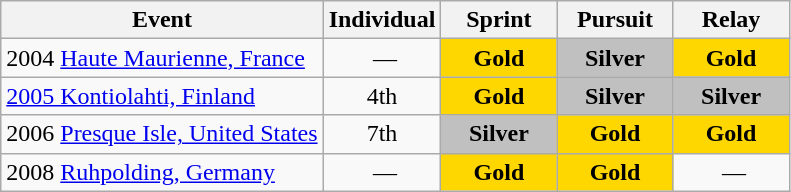<table class="wikitable" style="text-align: center;">
<tr ">
<th>Event</th>
<th>Individual</th>
<th>Sprint</th>
<th>Pursuit</th>
<th>Relay</th>
</tr>
<tr>
<td align=left>2004 <a href='#'>Haute Maurienne, France</a></td>
<td style="text-align:center; width:70px;"> —</td>
<td style="background:gold; width:70px;"><strong>Gold</strong></td>
<td style="background:silver; width:70px;"><strong>Silver</strong></td>
<td style="background:gold; width:70px;"><strong>Gold</strong></td>
</tr>
<tr>
<td align=left><a href='#'>2005 Kontiolahti, Finland</a></td>
<td>4th</td>
<td style="background:gold;"><strong>Gold</strong></td>
<td style="background:silver;"><strong>Silver</strong></td>
<td style="background:silver;"><strong>Silver</strong></td>
</tr>
<tr>
<td align=left>2006 <a href='#'>Presque Isle, United States</a></td>
<td>7th</td>
<td style="background:silver;"><strong>Silver</strong></td>
<td style="background:gold;"><strong>Gold</strong></td>
<td style="background:gold;"><strong>Gold</strong></td>
</tr>
<tr>
<td align=left>2008 <a href='#'>Ruhpolding, Germany</a></td>
<td align=center> —</td>
<td style="background:gold;"><strong>Gold</strong></td>
<td style="background:gold;"><strong>Gold</strong></td>
<td align=center> —</td>
</tr>
</table>
